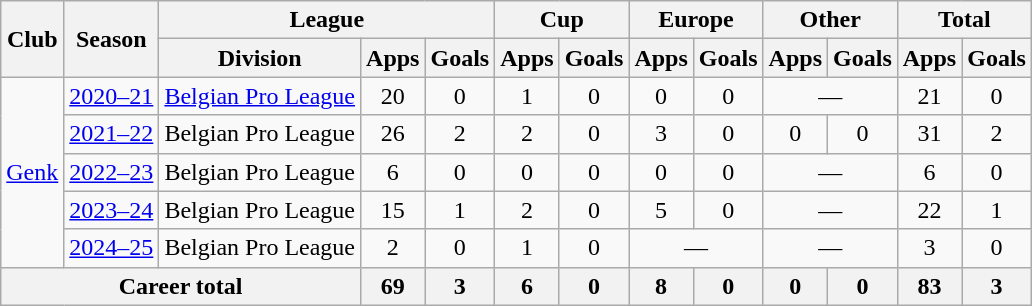<table class=wikitable style=text-align:center>
<tr>
<th rowspan=2>Club</th>
<th rowspan=2>Season</th>
<th colspan=3>League</th>
<th colspan=2>Cup</th>
<th colspan=2>Europe</th>
<th colspan=2>Other</th>
<th colspan=2>Total</th>
</tr>
<tr>
<th>Division</th>
<th>Apps</th>
<th>Goals</th>
<th>Apps</th>
<th>Goals</th>
<th>Apps</th>
<th>Goals</th>
<th>Apps</th>
<th>Goals</th>
<th>Apps</th>
<th>Goals</th>
</tr>
<tr>
<td rowspan="5"><a href='#'>Genk</a></td>
<td><a href='#'>2020–21</a></td>
<td><a href='#'>Belgian Pro League</a></td>
<td>20</td>
<td>0</td>
<td>1</td>
<td>0</td>
<td>0</td>
<td>0</td>
<td colspan="2">—</td>
<td>21</td>
<td>0</td>
</tr>
<tr>
<td><a href='#'>2021–22</a></td>
<td>Belgian Pro League</td>
<td>26</td>
<td>2</td>
<td>2</td>
<td>0</td>
<td>3</td>
<td>0</td>
<td>0</td>
<td>0</td>
<td>31</td>
<td>2</td>
</tr>
<tr>
<td><a href='#'>2022–23</a></td>
<td>Belgian Pro League</td>
<td>6</td>
<td>0</td>
<td>0</td>
<td>0</td>
<td>0</td>
<td>0</td>
<td colspan="2">—</td>
<td>6</td>
<td>0</td>
</tr>
<tr>
<td><a href='#'>2023–24</a></td>
<td>Belgian Pro League</td>
<td>15</td>
<td>1</td>
<td>2</td>
<td>0</td>
<td>5</td>
<td>0</td>
<td colspan="2">—</td>
<td>22</td>
<td>1</td>
</tr>
<tr>
<td><a href='#'>2024–25</a></td>
<td>Belgian Pro League</td>
<td>2</td>
<td>0</td>
<td>1</td>
<td>0</td>
<td colspan="2">—</td>
<td colspan="2">—</td>
<td>3</td>
<td>0</td>
</tr>
<tr>
<th colspan="3">Career total</th>
<th>69</th>
<th>3</th>
<th>6</th>
<th>0</th>
<th>8</th>
<th>0</th>
<th>0</th>
<th>0</th>
<th>83</th>
<th>3</th>
</tr>
</table>
